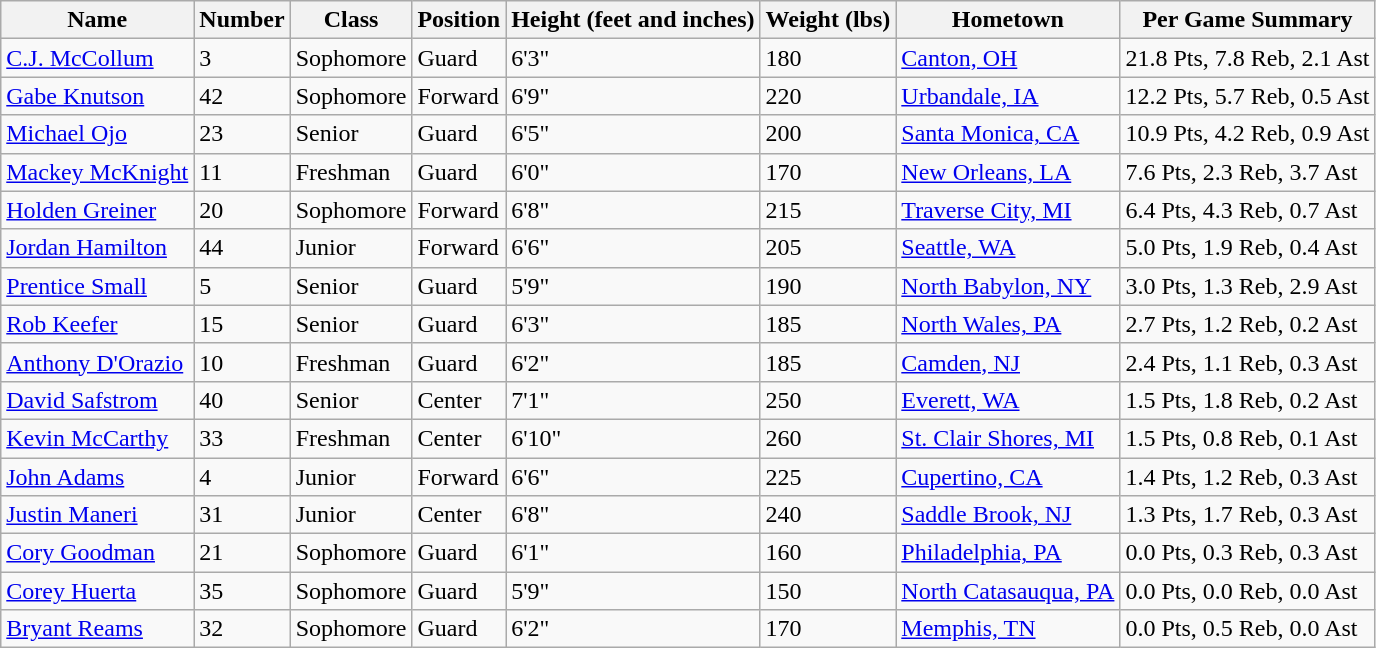<table class="wikitable">
<tr>
<th>Name</th>
<th>Number</th>
<th>Class</th>
<th>Position</th>
<th>Height (feet and inches)</th>
<th>Weight (lbs)</th>
<th>Hometown</th>
<th>Per Game Summary</th>
</tr>
<tr>
<td><a href='#'>C.J. McCollum</a></td>
<td>3</td>
<td>Sophomore</td>
<td>Guard</td>
<td>6'3"</td>
<td>180</td>
<td><a href='#'>Canton, OH</a></td>
<td>21.8 Pts, 7.8 Reb, 2.1 Ast</td>
</tr>
<tr>
<td><a href='#'>Gabe Knutson</a></td>
<td>42</td>
<td>Sophomore</td>
<td>Forward</td>
<td>6'9"</td>
<td>220</td>
<td><a href='#'>Urbandale, IA</a></td>
<td>12.2 Pts, 5.7 Reb, 0.5 Ast</td>
</tr>
<tr>
<td><a href='#'>Michael Ojo</a></td>
<td>23</td>
<td>Senior</td>
<td>Guard</td>
<td>6'5"</td>
<td>200</td>
<td><a href='#'>Santa Monica, CA</a></td>
<td>10.9 Pts, 4.2 Reb, 0.9 Ast</td>
</tr>
<tr>
<td><a href='#'>Mackey McKnight</a></td>
<td>11</td>
<td>Freshman</td>
<td>Guard</td>
<td>6'0"</td>
<td>170</td>
<td><a href='#'>New Orleans, LA</a></td>
<td>7.6 Pts, 2.3 Reb, 3.7 Ast</td>
</tr>
<tr>
<td><a href='#'>Holden Greiner</a></td>
<td>20</td>
<td>Sophomore</td>
<td>Forward</td>
<td>6'8"</td>
<td>215</td>
<td><a href='#'>Traverse City, MI</a></td>
<td>6.4 Pts, 4.3 Reb, 0.7 Ast</td>
</tr>
<tr>
<td><a href='#'>Jordan Hamilton</a></td>
<td>44</td>
<td>Junior</td>
<td>Forward</td>
<td>6'6"</td>
<td>205</td>
<td><a href='#'>Seattle, WA</a></td>
<td>5.0 Pts, 1.9 Reb, 0.4 Ast</td>
</tr>
<tr>
<td><a href='#'>Prentice Small</a></td>
<td>5</td>
<td>Senior</td>
<td>Guard</td>
<td>5'9"</td>
<td>190</td>
<td><a href='#'>North Babylon, NY</a></td>
<td>3.0 Pts, 1.3 Reb, 2.9 Ast</td>
</tr>
<tr>
<td><a href='#'>Rob Keefer</a></td>
<td>15</td>
<td>Senior</td>
<td>Guard</td>
<td>6'3"</td>
<td>185</td>
<td><a href='#'>North Wales, PA</a></td>
<td>2.7 Pts, 1.2 Reb, 0.2 Ast</td>
</tr>
<tr>
<td><a href='#'>Anthony D'Orazio</a></td>
<td>10</td>
<td>Freshman</td>
<td>Guard</td>
<td>6'2"</td>
<td>185</td>
<td><a href='#'>Camden, NJ</a></td>
<td>2.4 Pts, 1.1 Reb, 0.3 Ast</td>
</tr>
<tr>
<td><a href='#'>David Safstrom</a></td>
<td>40</td>
<td>Senior</td>
<td>Center</td>
<td>7'1"</td>
<td>250</td>
<td><a href='#'>Everett, WA</a></td>
<td>1.5 Pts, 1.8 Reb, 0.2 Ast</td>
</tr>
<tr>
<td><a href='#'>Kevin McCarthy</a></td>
<td>33</td>
<td>Freshman</td>
<td>Center</td>
<td>6'10"</td>
<td>260</td>
<td><a href='#'>St. Clair Shores, MI</a></td>
<td>1.5 Pts, 0.8 Reb, 0.1 Ast</td>
</tr>
<tr>
<td><a href='#'>John Adams</a></td>
<td>4</td>
<td>Junior</td>
<td>Forward</td>
<td>6'6"</td>
<td>225</td>
<td><a href='#'>Cupertino, CA</a></td>
<td>1.4 Pts, 1.2 Reb, 0.3 Ast</td>
</tr>
<tr>
<td><a href='#'>Justin Maneri</a></td>
<td>31</td>
<td>Junior</td>
<td>Center</td>
<td>6'8"</td>
<td>240</td>
<td><a href='#'>Saddle Brook, NJ</a></td>
<td>1.3 Pts, 1.7 Reb, 0.3 Ast</td>
</tr>
<tr>
<td><a href='#'>Cory Goodman</a></td>
<td>21</td>
<td>Sophomore</td>
<td>Guard</td>
<td>6'1"</td>
<td>160</td>
<td><a href='#'>Philadelphia, PA</a></td>
<td>0.0 Pts, 0.3 Reb, 0.3 Ast</td>
</tr>
<tr>
<td><a href='#'>Corey Huerta</a></td>
<td>35</td>
<td>Sophomore</td>
<td>Guard</td>
<td>5'9"</td>
<td>150</td>
<td><a href='#'>North Catasauqua, PA</a></td>
<td>0.0 Pts, 0.0 Reb, 0.0 Ast</td>
</tr>
<tr>
<td><a href='#'>Bryant Reams</a></td>
<td>32</td>
<td>Sophomore</td>
<td>Guard</td>
<td>6'2"</td>
<td>170</td>
<td><a href='#'>Memphis, TN</a></td>
<td>0.0 Pts, 0.5 Reb, 0.0 Ast</td>
</tr>
</table>
